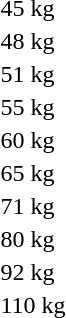<table>
<tr>
<td>45 kg</td>
<td></td>
<td></td>
<td></td>
</tr>
<tr>
<td>48 kg</td>
<td></td>
<td></td>
<td></td>
</tr>
<tr>
<td>51 kg</td>
<td></td>
<td></td>
<td></td>
</tr>
<tr>
<td>55 kg</td>
<td></td>
<td></td>
<td></td>
</tr>
<tr>
<td>60 kg</td>
<td></td>
<td></td>
<td></td>
</tr>
<tr>
<td>65 kg</td>
<td></td>
<td></td>
<td></td>
</tr>
<tr>
<td>71 kg</td>
<td></td>
<td></td>
<td></td>
</tr>
<tr>
<td>80 kg</td>
<td></td>
<td></td>
<td></td>
</tr>
<tr>
<td>92 kg</td>
<td></td>
<td></td>
<td></td>
</tr>
<tr>
<td>110 kg</td>
<td></td>
<td></td>
<td></td>
</tr>
</table>
